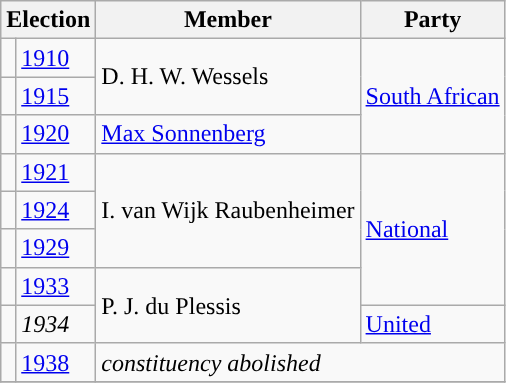<table class="wikitable">
<tr>
<th colspan="2">Election</th>
<th>Member</th>
<th>Party</th>
</tr>
<tr>
<td style="background-color: "></td>
<td><a href='#'>1910</a></td>
<td rowspan="2">D. H. W. Wessels</td>
<td rowspan="3"><a href='#'>South African</a></td>
</tr>
<tr>
<td style="background-color: "></td>
<td><a href='#'>1915</a></td>
</tr>
<tr>
<td style="background-color: "></td>
<td><a href='#'>1920</a></td>
<td><a href='#'>Max Sonnenberg</a></td>
</tr>
<tr>
<td style="background-color: "></td>
<td><a href='#'>1921</a></td>
<td rowspan="3">I. van Wijk Raubenheimer</td>
<td rowspan="4"><a href='#'>National</a></td>
</tr>
<tr>
<td style="background-color: "></td>
<td><a href='#'>1924</a></td>
</tr>
<tr>
<td style="background-color: "></td>
<td><a href='#'>1929</a></td>
</tr>
<tr>
<td style="background-color: "></td>
<td><a href='#'>1933</a></td>
<td rowspan="2">P. J. du Plessis</td>
</tr>
<tr>
<td style="background-color: "></td>
<td><em>1934</em></td>
<td><a href='#'>United</a></td>
</tr>
<tr>
<td style="background-color: "></td>
<td><a href='#'>1938</a></td>
<td colspan="2"><em>constituency abolished</em></td>
</tr>
<tr>
</tr>
</table>
